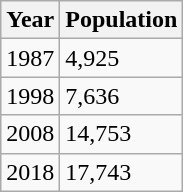<table class="wikitable">
<tr>
<th>Year</th>
<th>Population</th>
</tr>
<tr>
<td>1987</td>
<td>4,925</td>
</tr>
<tr>
<td>1998</td>
<td>7,636</td>
</tr>
<tr>
<td>2008</td>
<td>14,753</td>
</tr>
<tr>
<td>2018</td>
<td>17,743</td>
</tr>
</table>
